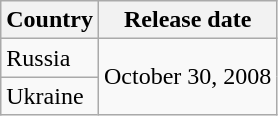<table class="wikitable">
<tr>
<th>Country</th>
<th>Release date</th>
</tr>
<tr>
<td>Russia</td>
<td rowspan="2">October 30, 2008</td>
</tr>
<tr>
<td>Ukraine</td>
</tr>
</table>
